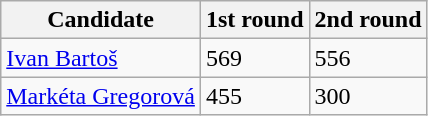<table class="wikitable">
<tr>
<th>Candidate</th>
<th>1st round</th>
<th>2nd round</th>
</tr>
<tr>
<td><a href='#'>Ivan Bartoš</a></td>
<td>569</td>
<td>556</td>
</tr>
<tr>
<td><a href='#'>Markéta Gregorová</a></td>
<td>455</td>
<td>300</td>
</tr>
</table>
